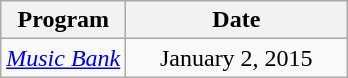<table class="wikitable" style="text-align:center;">
<tr>
<th>Program</th>
<th style="width:140px;">Date</th>
</tr>
<tr>
<td align="center"><em><a href='#'>Music Bank</a></em></td>
<td>January 2, 2015</td>
</tr>
</table>
